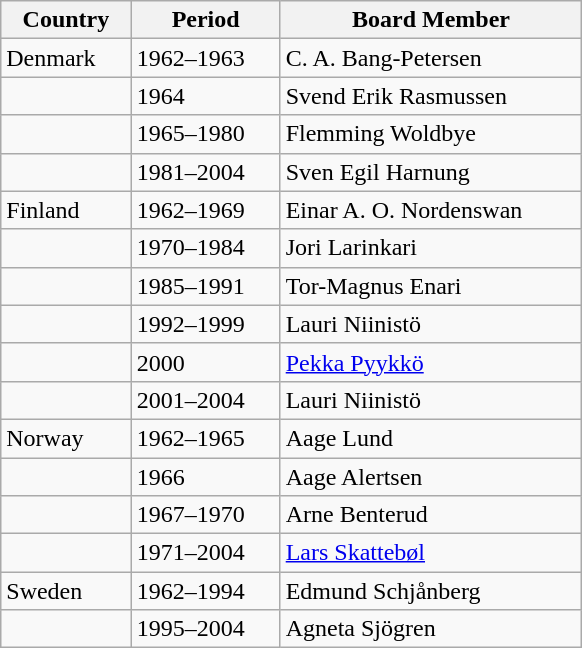<table class="wikitable">
<tr>
<th>Country</th>
<th>Period</th>
<th>Board Member</th>
</tr>
<tr>
<td>Denmark     </td>
<td>1962–1963     </td>
<td>C. A. Bang-Petersen</td>
</tr>
<tr>
<td></td>
<td>1964</td>
<td>Svend Erik Rasmussen</td>
</tr>
<tr>
<td></td>
<td>1965–1980</td>
<td>Flemming Woldbye</td>
</tr>
<tr>
<td></td>
<td>1981–2004</td>
<td>Sven Egil Harnung</td>
</tr>
<tr>
<td>Finland</td>
<td>1962–1969</td>
<td>Einar A. O. Nordenswan         </td>
</tr>
<tr>
<td></td>
<td>1970–1984</td>
<td>Jori Larinkari</td>
</tr>
<tr>
<td></td>
<td>1985–1991</td>
<td>Tor-Magnus Enari</td>
</tr>
<tr>
<td></td>
<td>1992–1999</td>
<td>Lauri Niinistö</td>
</tr>
<tr>
<td></td>
<td>2000</td>
<td><a href='#'>Pekka Pyykkö</a></td>
</tr>
<tr>
<td></td>
<td>2001–2004</td>
<td>Lauri Niinistö</td>
</tr>
<tr>
<td>Norway</td>
<td>1962–1965</td>
<td>Aage Lund</td>
</tr>
<tr>
<td></td>
<td>1966</td>
<td>Aage Alertsen</td>
</tr>
<tr>
<td></td>
<td>1967–1970</td>
<td>Arne Benterud</td>
</tr>
<tr>
<td></td>
<td>1971–2004</td>
<td><a href='#'>Lars Skattebøl</a></td>
</tr>
<tr>
<td>Sweden</td>
<td>1962–1994</td>
<td>Edmund Schjånberg</td>
</tr>
<tr>
<td></td>
<td>1995–2004</td>
<td>Agneta Sjögren</td>
</tr>
</table>
